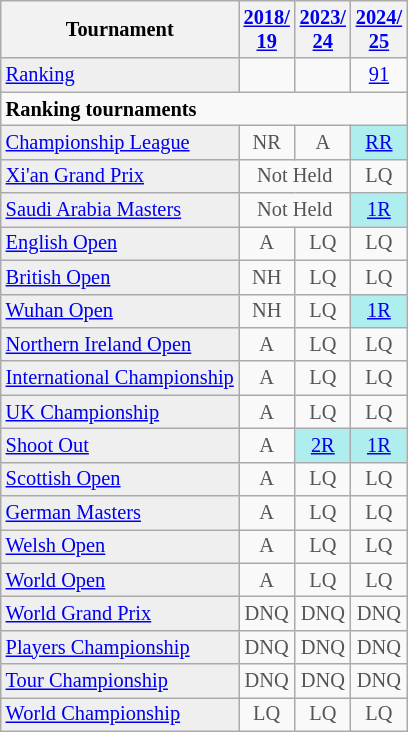<table class="wikitable" style="font-size:85%;">
<tr>
<th>Tournament</th>
<th><a href='#'>2018/<br>19</a></th>
<th><a href='#'>2023/<br>24</a></th>
<th><a href='#'>2024/<br>25</a></th>
</tr>
<tr>
<td style="background:#EFEFEF;"><a href='#'>Ranking</a></td>
<td align="center"></td>
<td align="center"></td>
<td align="center"><a href='#'>91</a></td>
</tr>
<tr>
<td colspan="10"><strong>Ranking tournaments</strong></td>
</tr>
<tr>
<td style="background:#EFEFEF;"><a href='#'>Championship League</a></td>
<td align="center" style="color:#555555;">NR</td>
<td align="center" style="color:#555555;">A</td>
<td align="center" style="background:#afeeee;"><a href='#'>RR</a></td>
</tr>
<tr>
<td style="background:#EFEFEF;"><a href='#'>Xi'an Grand Prix</a></td>
<td align="center" colspan="2" style="color:#555555;">Not Held</td>
<td align="center" style="color:#555555;">LQ</td>
</tr>
<tr>
<td style="background:#EFEFEF;"><a href='#'>Saudi Arabia Masters</a></td>
<td align="center" colspan="2" style="color:#555555;">Not Held</td>
<td align="center" style="background:#afeeee;"><a href='#'>1R</a></td>
</tr>
<tr>
<td style="background:#EFEFEF;"><a href='#'>English Open</a></td>
<td align="center" style="color:#555555;">A</td>
<td align="center" style="color:#555555;">LQ</td>
<td align="center" style="color:#555555;">LQ</td>
</tr>
<tr>
<td style="background:#EFEFEF;"><a href='#'>British Open</a></td>
<td align="center" style="color:#555555;">NH</td>
<td align="center" style="color:#555555;">LQ</td>
<td align="center" style="color:#555555;">LQ</td>
</tr>
<tr>
<td style="background:#EFEFEF;"><a href='#'>Wuhan Open</a></td>
<td align="center" style="color:#555555;">NH</td>
<td align="center" style="color:#555555;">LQ</td>
<td align="center" style="background:#afeeee;"><a href='#'>1R</a></td>
</tr>
<tr>
<td style="background:#EFEFEF;"><a href='#'>Northern Ireland Open</a></td>
<td align="center" style="color:#555555;">A</td>
<td align="center" style="color:#555555;">LQ</td>
<td align="center" style="color:#555555;">LQ</td>
</tr>
<tr>
<td style="background:#EFEFEF;"><a href='#'>International Championship</a></td>
<td align="center" style="color:#555555;">A</td>
<td align="center" style="color:#555555;">LQ</td>
<td align="center" style="color:#555555;">LQ</td>
</tr>
<tr>
<td style="background:#EFEFEF;"><a href='#'>UK Championship</a></td>
<td align="center" style="color:#555555;">A</td>
<td align="center" style="color:#555555;">LQ</td>
<td align="center" style="color:#555555;">LQ</td>
</tr>
<tr>
<td style="background:#EFEFEF;"><a href='#'>Shoot Out</a></td>
<td align="center" style="color:#555555;">A</td>
<td align="center" style="background:#afeeee;"><a href='#'>2R</a></td>
<td align="center" style="background:#afeeee;"><a href='#'>1R</a></td>
</tr>
<tr>
<td style="background:#EFEFEF;"><a href='#'>Scottish Open</a></td>
<td align="center" style="color:#555555;">A</td>
<td align="center" style="color:#555555;">LQ</td>
<td align="center" style="color:#555555;">LQ</td>
</tr>
<tr>
<td style="background:#EFEFEF;"><a href='#'>German Masters</a></td>
<td align="center" style="color:#555555;">A</td>
<td align="center" style="color:#555555;">LQ</td>
<td align="center" style="color:#555555;">LQ</td>
</tr>
<tr>
<td style="background:#EFEFEF;"><a href='#'>Welsh Open</a></td>
<td align="center" style="color:#555555;">A</td>
<td align="center" style="color:#555555;">LQ</td>
<td align="center" style="color:#555555;">LQ</td>
</tr>
<tr>
<td style="background:#EFEFEF;"><a href='#'>World Open</a></td>
<td align="center" style="color:#555555;">A</td>
<td align="center" style="color:#555555;">LQ</td>
<td align="center" style="color:#555555;">LQ</td>
</tr>
<tr>
<td style="background:#EFEFEF;"><a href='#'>World Grand Prix</a></td>
<td align="center" style="color:#555555;">DNQ</td>
<td align="center" style="color:#555555;">DNQ</td>
<td align="center" style="color:#555555;">DNQ</td>
</tr>
<tr>
<td style="background:#EFEFEF;"><a href='#'>Players Championship</a></td>
<td align="center" style="color:#555555;">DNQ</td>
<td align="center" style="color:#555555;">DNQ</td>
<td align="center" style="color:#555555;">DNQ</td>
</tr>
<tr>
<td style="background:#EFEFEF;"><a href='#'>Tour Championship</a></td>
<td align="center" style="color:#555555;">DNQ</td>
<td align="center" style="color:#555555;">DNQ</td>
<td align="center" style="color:#555555;">DNQ</td>
</tr>
<tr>
<td style="background:#EFEFEF;"><a href='#'>World Championship</a></td>
<td align="center" style="color:#555555;">LQ</td>
<td align="center" style="color:#555555;">LQ</td>
<td align="center" style="color:#555555;">LQ</td>
</tr>
</table>
